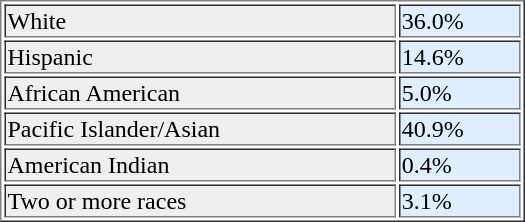<table width="350" align="Middle" border="1">
<tr>
<td style="background:#efefef;">White</td>
<td style="background:#dfefff;">36.0%</td>
</tr>
<tr>
<td style="background:#efefef;">Hispanic</td>
<td style="background:#dfefff;">14.6%</td>
</tr>
<tr>
<td style="background:#efefef;">African American</td>
<td style="background:#dfefff;">5.0%</td>
</tr>
<tr>
<td style="background:#efefef;">Pacific Islander/Asian</td>
<td style="background:#dfefff;">40.9%</td>
</tr>
<tr>
<td style="background:#efefef;">American Indian</td>
<td style="background:#dfefff;">0.4%</td>
</tr>
<tr>
<td style="background:#efefef;">Two or more races</td>
<td style="background:#dfefff;">3.1%</td>
</tr>
</table>
